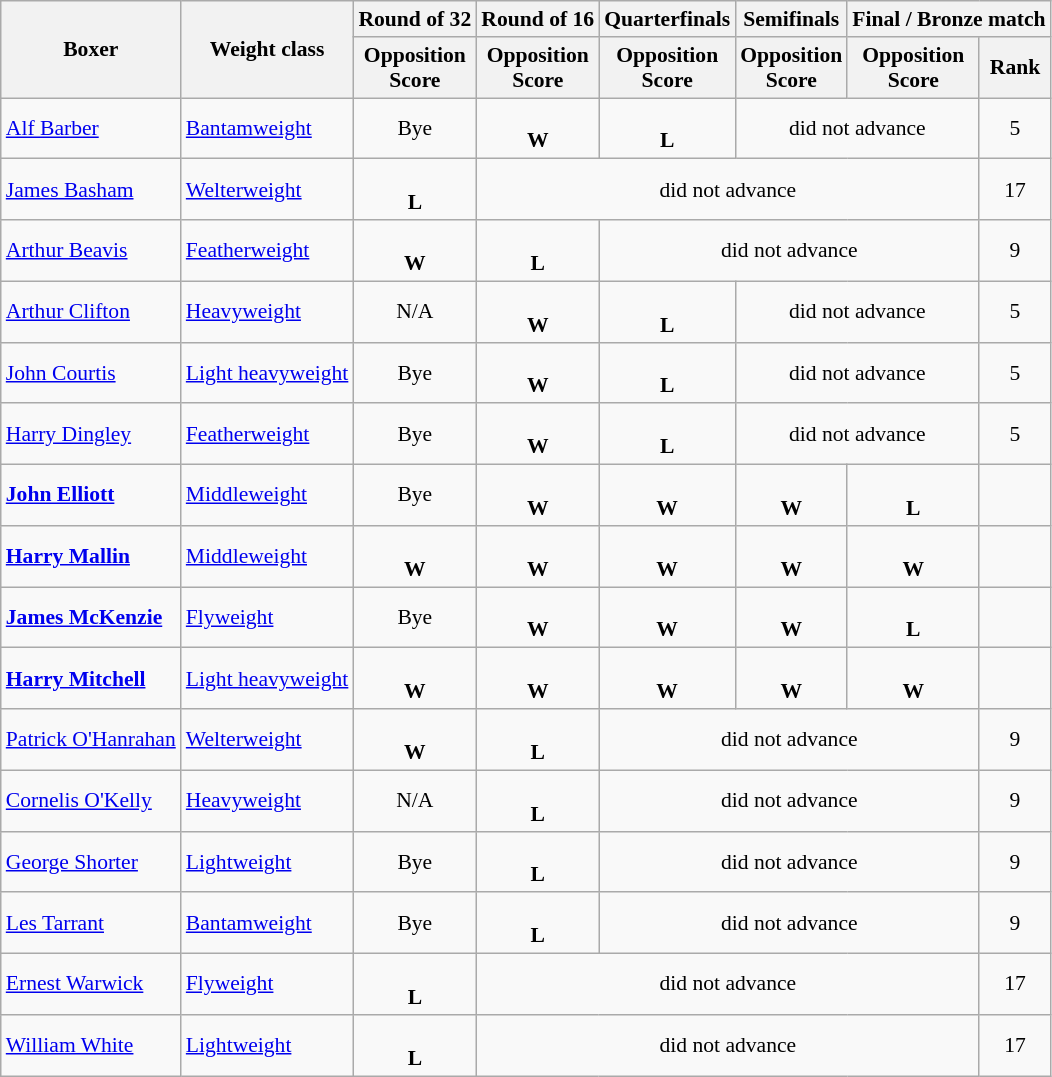<table class=wikitable style="font-size:90%">
<tr>
<th rowspan="2">Boxer</th>
<th rowspan="2">Weight class</th>
<th>Round of 32</th>
<th>Round of 16</th>
<th>Quarterfinals</th>
<th>Semifinals</th>
<th colspan="2">Final / Bronze match</th>
</tr>
<tr>
<th>Opposition<br>Score</th>
<th>Opposition<br>Score</th>
<th>Opposition<br>Score</th>
<th>Opposition<br>Score</th>
<th>Opposition<br>Score</th>
<th>Rank</th>
</tr>
<tr>
<td><a href='#'>Alf Barber</a></td>
<td><a href='#'>Bantamweight</a></td>
<td align=center>Bye</td>
<td align=center> <br> <strong>W</strong></td>
<td align=center> <br> <strong>L</strong></td>
<td align=center colspan=2>did not advance</td>
<td align=center>5</td>
</tr>
<tr>
<td><a href='#'>James Basham</a></td>
<td><a href='#'>Welterweight</a></td>
<td align=center> <br> <strong>L</strong></td>
<td align=center colspan=4>did not advance</td>
<td align=center>17</td>
</tr>
<tr>
<td><a href='#'>Arthur Beavis</a></td>
<td><a href='#'>Featherweight</a></td>
<td align=center> <br> <strong>W</strong></td>
<td align=center> <br> <strong>L</strong></td>
<td align=center colspan=3>did not advance</td>
<td align=center>9</td>
</tr>
<tr>
<td><a href='#'>Arthur Clifton</a></td>
<td><a href='#'>Heavyweight</a></td>
<td align=center>N/A</td>
<td align=center> <br> <strong>W</strong></td>
<td align=center> <br> <strong>L</strong></td>
<td align=center colspan=2>did not advance</td>
<td align=center>5</td>
</tr>
<tr>
<td><a href='#'>John Courtis</a></td>
<td><a href='#'>Light heavyweight</a></td>
<td align=center>Bye</td>
<td align=center> <br> <strong>W</strong></td>
<td align=center> <br> <strong>L</strong></td>
<td align=center colspan=2>did not advance</td>
<td align=center>5</td>
</tr>
<tr>
<td><a href='#'>Harry Dingley</a></td>
<td><a href='#'>Featherweight</a></td>
<td align=center>Bye</td>
<td align=center> <br> <strong>W</strong></td>
<td align=center> <br> <strong>L</strong></td>
<td align=center colspan=2>did not advance</td>
<td align=center>5</td>
</tr>
<tr>
<td><strong><a href='#'>John Elliott</a></strong></td>
<td><a href='#'>Middleweight</a></td>
<td align=center>Bye</td>
<td align=center> <br> <strong>W</strong></td>
<td align=center> <br> <strong>W</strong></td>
<td align=center> <br> <strong>W</strong></td>
<td align=center> <br> <strong>L</strong></td>
<td align=center></td>
</tr>
<tr>
<td><strong><a href='#'>Harry Mallin</a></strong></td>
<td><a href='#'>Middleweight</a></td>
<td align=center> <br> <strong>W</strong></td>
<td align=center> <br> <strong>W</strong></td>
<td align=center> <br> <strong>W</strong></td>
<td align=center> <br> <strong>W</strong></td>
<td align=center> <br> <strong>W</strong></td>
<td align=center></td>
</tr>
<tr>
<td><strong><a href='#'>James McKenzie</a></strong></td>
<td><a href='#'>Flyweight</a></td>
<td align=center>Bye</td>
<td align=center> <br> <strong>W</strong></td>
<td align=center> <br> <strong>W</strong></td>
<td align=center> <br> <strong>W</strong></td>
<td align=center> <br> <strong>L</strong></td>
<td align=center></td>
</tr>
<tr>
<td><strong><a href='#'>Harry Mitchell</a></strong></td>
<td><a href='#'>Light heavyweight</a></td>
<td align=center> <br> <strong>W</strong></td>
<td align=center> <br> <strong>W</strong></td>
<td align=center> <br> <strong>W</strong></td>
<td align=center> <br> <strong>W</strong></td>
<td align=center> <br> <strong>W</strong></td>
<td align=center></td>
</tr>
<tr>
<td><a href='#'>Patrick O'Hanrahan</a></td>
<td><a href='#'>Welterweight</a></td>
<td align=center> <br> <strong>W</strong></td>
<td align=center> <br> <strong>L</strong></td>
<td align=center colspan=3>did not advance</td>
<td align=center>9</td>
</tr>
<tr>
<td><a href='#'>Cornelis O'Kelly</a></td>
<td><a href='#'>Heavyweight</a></td>
<td align=center>N/A</td>
<td align=center> <br> <strong>L</strong></td>
<td align=center colspan=3>did not advance</td>
<td align=center>9</td>
</tr>
<tr>
<td><a href='#'>George Shorter</a></td>
<td><a href='#'>Lightweight</a></td>
<td align=center>Bye</td>
<td align=center> <br> <strong>L</strong></td>
<td align=center colspan=3>did not advance</td>
<td align=center>9</td>
</tr>
<tr>
<td><a href='#'>Les Tarrant</a></td>
<td><a href='#'>Bantamweight</a></td>
<td align=center>Bye</td>
<td align=center> <br> <strong>L</strong></td>
<td align=center colspan=3>did not advance</td>
<td align=center>9</td>
</tr>
<tr>
<td><a href='#'>Ernest Warwick</a></td>
<td><a href='#'>Flyweight</a></td>
<td align=center> <br> <strong>L</strong></td>
<td align=center colspan=4>did not advance</td>
<td align=center>17</td>
</tr>
<tr>
<td><a href='#'>William White</a></td>
<td><a href='#'>Lightweight</a></td>
<td align=center> <br> <strong>L</strong></td>
<td align=center colspan=4>did not advance</td>
<td align=center>17</td>
</tr>
</table>
